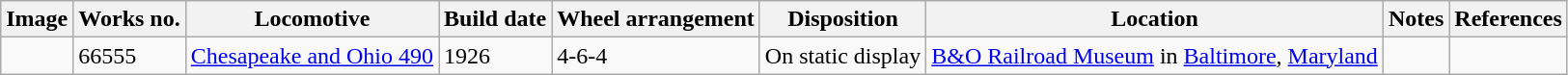<table class="wikitable">
<tr>
<th>Image</th>
<th>Works no.</th>
<th>Locomotive</th>
<th>Build date</th>
<th>Wheel arrangement</th>
<th>Disposition</th>
<th>Location</th>
<th>Notes</th>
<th>References</th>
</tr>
<tr>
<td></td>
<td>66555</td>
<td><a href='#'>Chesapeake and Ohio 490</a></td>
<td>1926</td>
<td>4-6-4</td>
<td>On static display</td>
<td><a href='#'>B&O Railroad Museum</a> in <a href='#'>Baltimore</a>, <a href='#'>Maryland</a></td>
<td></td>
<td></td>
</tr>
</table>
